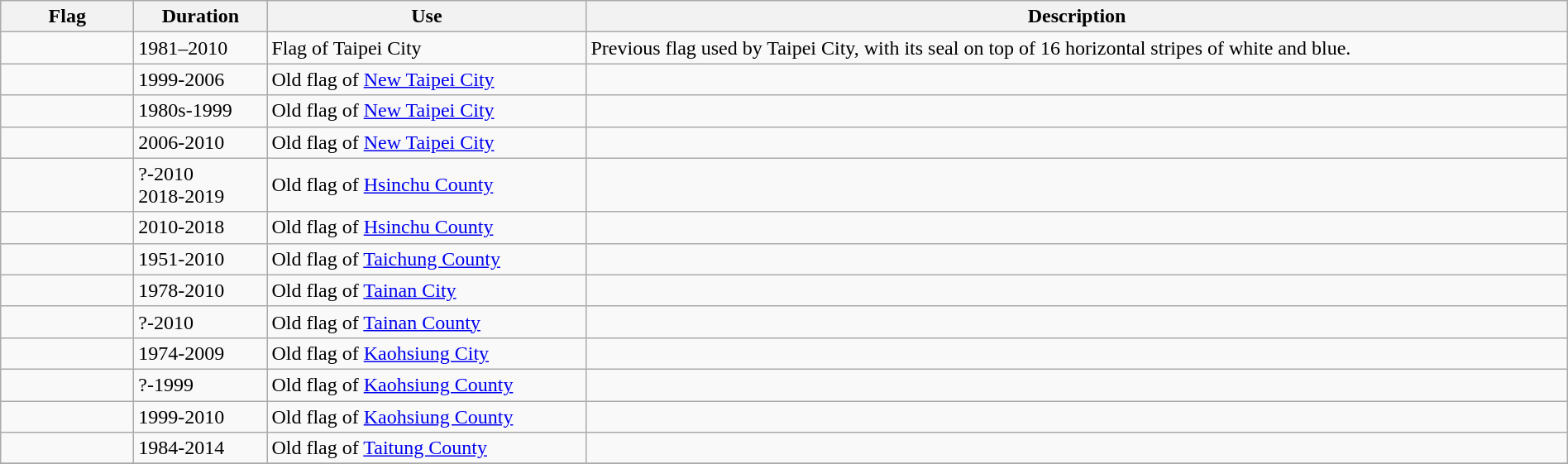<table class="wikitable" width="100%">
<tr>
<th width="100px">Flag</th>
<th width="100px">Duration</th>
<th width="250px">Use</th>
<th style="min-width:250px">Description</th>
</tr>
<tr>
<td></td>
<td>1981–2010</td>
<td>Flag of Taipei City</td>
<td>Previous flag used by Taipei City, with its seal on top of 16 horizontal stripes of white and blue.</td>
</tr>
<tr>
<td></td>
<td>1999-2006</td>
<td>Old flag of <a href='#'>New Taipei City</a></td>
<td></td>
</tr>
<tr>
<td></td>
<td>1980s-1999</td>
<td>Old flag of <a href='#'>New Taipei City</a></td>
<td></td>
</tr>
<tr>
<td></td>
<td>2006-2010</td>
<td>Old flag of <a href='#'>New Taipei City</a></td>
<td></td>
</tr>
<tr>
<td></td>
<td>?-2010<br>2018-2019</td>
<td>Old flag of <a href='#'>Hsinchu County</a></td>
<td></td>
</tr>
<tr>
<td></td>
<td>2010-2018</td>
<td>Old flag of <a href='#'>Hsinchu County</a></td>
<td></td>
</tr>
<tr>
<td></td>
<td>1951-2010</td>
<td>Old flag of <a href='#'>Taichung County</a></td>
<td></td>
</tr>
<tr>
<td></td>
<td>1978-2010</td>
<td>Old flag of <a href='#'>Tainan City</a></td>
<td></td>
</tr>
<tr>
<td></td>
<td>?-2010</td>
<td>Old flag of <a href='#'>Tainan County</a></td>
<td></td>
</tr>
<tr>
<td></td>
<td>1974-2009</td>
<td>Old flag of <a href='#'>Kaohsiung City</a></td>
<td></td>
</tr>
<tr>
<td></td>
<td>?-1999</td>
<td>Old flag of <a href='#'>Kaohsiung County</a></td>
<td></td>
</tr>
<tr>
<td></td>
<td>1999-2010</td>
<td>Old flag of <a href='#'>Kaohsiung County</a></td>
<td></td>
</tr>
<tr>
<td></td>
<td>1984-2014</td>
<td>Old flag of <a href='#'>Taitung County</a></td>
<td></td>
</tr>
<tr>
</tr>
</table>
